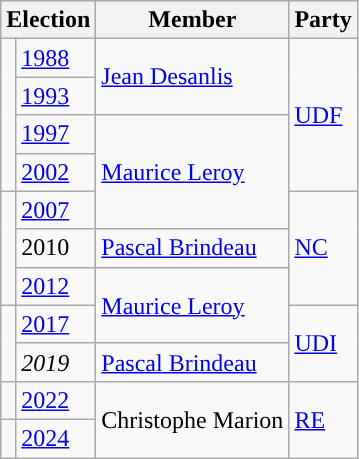<table class="wikitable">
<tr>
<th colspan=2>Election</th>
<th>Member</th>
<th>Party</th>
</tr>
<tr>
<td rowspan="4" style="background-color: "></td>
<td><a href='#'>1988</a></td>
<td rowspan="2"><a href='#'>Jean Desanlis</a></td>
<td rowspan="4"><a href='#'>UDF</a></td>
</tr>
<tr>
<td><a href='#'>1993</a></td>
</tr>
<tr>
<td><a href='#'>1997</a></td>
<td rowspan="3"><a href='#'>Maurice Leroy</a></td>
</tr>
<tr>
<td><a href='#'>2002</a></td>
</tr>
<tr>
<td rowspan="3" style="background-color: "></td>
<td><a href='#'>2007</a></td>
<td rowspan="3"><a href='#'>NC</a></td>
</tr>
<tr>
<td>2010</td>
<td><a href='#'>Pascal Brindeau</a></td>
</tr>
<tr>
<td><a href='#'>2012</a></td>
<td rowspan="2"><a href='#'>Maurice Leroy</a></td>
</tr>
<tr>
<td rowspan="2" style="background-color: "></td>
<td><a href='#'>2017</a></td>
<td rowspan="2"><a href='#'>UDI</a></td>
</tr>
<tr>
<td><em>2019</em></td>
<td><a href='#'>Pascal Brindeau</a></td>
</tr>
<tr>
<td style="color:inherit;background-color: "></td>
<td><a href='#'>2022</a></td>
<td rowspan="2">Christophe Marion</td>
<td rowspan="2"><a href='#'>RE</a></td>
</tr>
<tr>
<td style="color:inherit;background-color: "></td>
<td><a href='#'>2024</a></td>
</tr>
</table>
